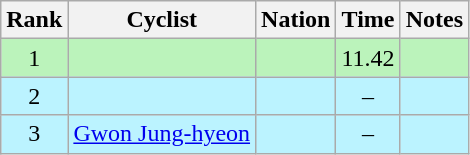<table class="wikitable sortable" style="text-align:center">
<tr>
<th>Rank</th>
<th>Cyclist</th>
<th>Nation</th>
<th>Time</th>
<th>Notes</th>
</tr>
<tr bgcolor=bbf3bb>
<td>1</td>
<td align=left></td>
<td align=left></td>
<td>11.42</td>
<td></td>
</tr>
<tr bgcolor=bbf3ff>
<td>2</td>
<td align=left></td>
<td align=left></td>
<td>–</td>
<td></td>
</tr>
<tr bgcolor=bbf3ff>
<td>3</td>
<td align=left><a href='#'>Gwon Jung-hyeon</a></td>
<td align=left></td>
<td>–</td>
<td></td>
</tr>
</table>
